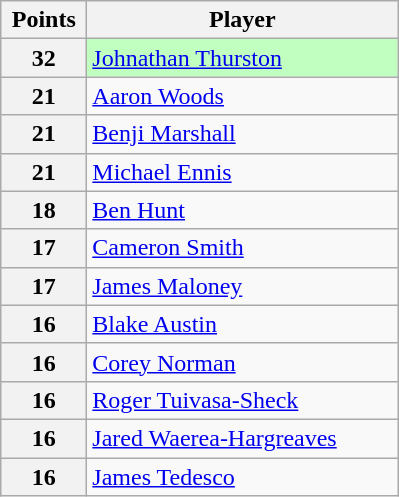<table class="wikitable" style="text-align:left;">
<tr>
<th width=50>Points</th>
<th width=200>Player</th>
</tr>
<tr>
<th>32</th>
<td style="background:#C0FFC0"> <a href='#'>Johnathan Thurston</a></td>
</tr>
<tr>
<th>21</th>
<td> <a href='#'>Aaron Woods</a></td>
</tr>
<tr>
<th>21</th>
<td> <a href='#'>Benji Marshall</a></td>
</tr>
<tr>
<th>21</th>
<td> <a href='#'>Michael Ennis</a></td>
</tr>
<tr>
<th>18</th>
<td> <a href='#'>Ben Hunt</a></td>
</tr>
<tr>
<th>17</th>
<td> <a href='#'>Cameron Smith</a></td>
</tr>
<tr>
<th>17</th>
<td> <a href='#'>James Maloney</a></td>
</tr>
<tr>
<th>16</th>
<td> <a href='#'>Blake Austin</a></td>
</tr>
<tr>
<th>16</th>
<td> <a href='#'>Corey Norman</a></td>
</tr>
<tr>
<th>16</th>
<td> <a href='#'>Roger Tuivasa-Sheck</a></td>
</tr>
<tr>
<th>16</th>
<td> <a href='#'>Jared Waerea-Hargreaves</a></td>
</tr>
<tr>
<th>16</th>
<td> <a href='#'>James Tedesco</a></td>
</tr>
</table>
